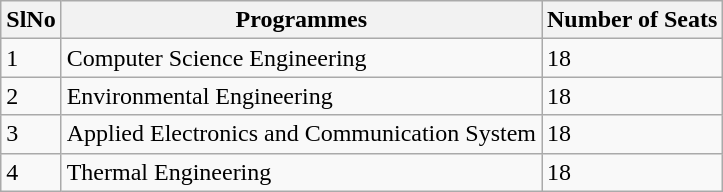<table class="wikitable">
<tr>
<th rowspan="1">SlNo</th>
<th rowspan="1">Programmes</th>
<th rowspan="1">Number of Seats</th>
</tr>
<tr>
<td>1</td>
<td>Computer Science Engineering</td>
<td>18</td>
</tr>
<tr>
<td>2</td>
<td>Environmental Engineering</td>
<td>18</td>
</tr>
<tr>
<td>3</td>
<td>Applied Electronics and Communication System</td>
<td>18</td>
</tr>
<tr>
<td>4</td>
<td>Thermal Engineering</td>
<td>18</td>
</tr>
</table>
